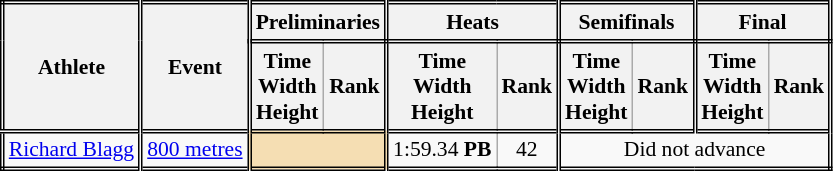<table class=wikitable style="font-size:90%; border: double;">
<tr>
<th rowspan="2" style="border-right:double">Athlete</th>
<th rowspan="2" style="border-right:double">Event</th>
<th colspan="2" style="border-right:double; border-bottom:double;">Preliminaries</th>
<th colspan="2" style="border-right:double; border-bottom:double;">Heats</th>
<th colspan="2" style="border-right:double; border-bottom:double;">Semifinals</th>
<th colspan="2" style="border-right:double; border-bottom:double;">Final</th>
</tr>
<tr>
<th>Time<br>Width<br>Height</th>
<th style="border-right:double">Rank</th>
<th>Time<br>Width<br>Height</th>
<th style="border-right:double">Rank</th>
<th>Time<br>Width<br>Height</th>
<th style="border-right:double">Rank</th>
<th>Time<br>Width<br>Height</th>
<th style="border-right:double">Rank</th>
</tr>
<tr style="border-top: double;">
<td style="border-right:double"><a href='#'>Richard Blagg</a></td>
<td style="border-right:double"><a href='#'>800 metres</a></td>
<td style="border-right:double" colspan= 2 bgcolor="wheat"></td>
<td align=center>1:59.34 <strong>PB</strong></td>
<td align=center style="border-right:double">42</td>
<td colspan="4" align=center>Did not advance</td>
</tr>
</table>
